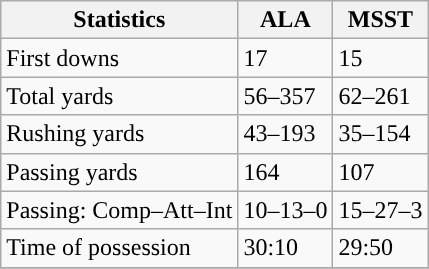<table class="wikitable" style="float: left;">
<tr>
<th>Statistics</th>
<th>ALA</th>
<th>MSST</th>
</tr>
<tr>
<td>First downs</td>
<td>17</td>
<td>15</td>
</tr>
<tr>
<td>Total yards</td>
<td>56–357</td>
<td>62–261</td>
</tr>
<tr>
<td>Rushing yards</td>
<td>43–193</td>
<td>35–154</td>
</tr>
<tr>
<td>Passing yards</td>
<td>164</td>
<td>107</td>
</tr>
<tr>
<td>Passing: Comp–Att–Int</td>
<td>10–13–0</td>
<td>15–27–3</td>
</tr>
<tr>
<td>Time of possession</td>
<td>30:10</td>
<td>29:50</td>
</tr>
<tr>
</tr>
</table>
